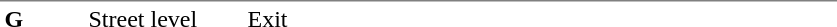<table table border=0 cellspacing=0 cellpadding=3>
<tr>
<td style="border-top:solid 1px gray;" width=50 valign=top><strong>G</strong></td>
<td style="border-top:solid 1px gray;" width=100 valign=top>Street level</td>
<td style="border-top:solid 1px gray;" width=390 valign=top>Exit</td>
</tr>
</table>
